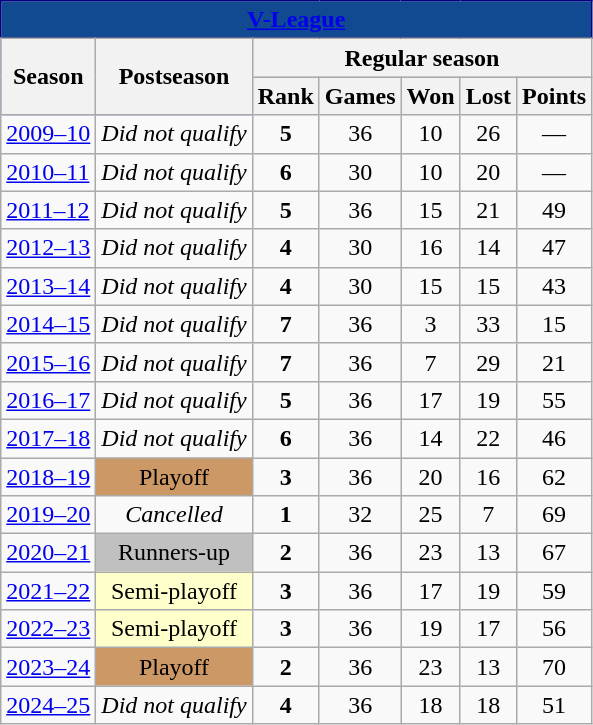<table class="wikitable">
<tr>
<th colspan="7" style="background:#114A90; border:1px solid navy"><a href='#'><span>V-League</span></a></th>
</tr>
<tr>
</tr>
<tr bgcolor=#7070ff>
<th rowspan="2">Season</th>
<th rowspan="2">Postseason</th>
<th colspan="5">Regular season</th>
</tr>
<tr>
<th>Rank</th>
<th>Games</th>
<th>Won</th>
<th>Lost</th>
<th>Points</th>
</tr>
<tr>
<td><a href='#'>2009–10</a></td>
<td align=center><em>Did not qualify</em></td>
<td align=center><strong>5</strong></td>
<td align=center>36</td>
<td align=center>10</td>
<td align=center>26</td>
<td align=center>—</td>
</tr>
<tr>
<td><a href='#'>2010–11</a></td>
<td align=center><em>Did not qualify</em></td>
<td align=center><strong>6</strong></td>
<td align=center>30</td>
<td align=center>10</td>
<td align=center>20</td>
<td align=center>—</td>
</tr>
<tr>
<td><a href='#'>2011–12</a></td>
<td align=center><em>Did not qualify</em></td>
<td align=center><strong>5</strong></td>
<td align=center>36</td>
<td align=center>15</td>
<td align=center>21</td>
<td align=center>49</td>
</tr>
<tr>
<td><a href='#'>2012–13</a></td>
<td align=center><em>Did not qualify</em></td>
<td align=center><strong>4</strong></td>
<td align=center>30</td>
<td align=center>16</td>
<td align=center>14</td>
<td align=center>47</td>
</tr>
<tr>
<td><a href='#'>2013–14</a></td>
<td align=center><em>Did not qualify</em></td>
<td align=center><strong>4</strong></td>
<td align=center>30</td>
<td align=center>15</td>
<td align=center>15</td>
<td align=center>43</td>
</tr>
<tr>
<td><a href='#'>2014–15</a></td>
<td align=center><em>Did not qualify</em></td>
<td align=center><strong>7</strong></td>
<td align=center>36</td>
<td align=center>3</td>
<td align=center>33</td>
<td align=center>15</td>
</tr>
<tr>
<td><a href='#'>2015–16</a></td>
<td align=center><em>Did not qualify</em></td>
<td align=center><strong>7</strong></td>
<td align=center>36</td>
<td align=center>7</td>
<td align=center>29</td>
<td align=center>21</td>
</tr>
<tr>
<td><a href='#'>2016–17</a></td>
<td align=center><em>Did not qualify</em></td>
<td align=center><strong>5</strong></td>
<td align=center>36</td>
<td align=center>17</td>
<td align=center>19</td>
<td align=center>55</td>
</tr>
<tr>
<td><a href='#'>2017–18</a></td>
<td align=center><em>Did not qualify</em></td>
<td align=center><strong>6</strong></td>
<td align=center>36</td>
<td align=center>14</td>
<td align=center>22</td>
<td align=center>46</td>
</tr>
<tr>
<td><a href='#'>2018–19</a></td>
<td align=center bgcolor="#cc9966">Playoff</td>
<td align=center><strong>3</strong></td>
<td align=center>36</td>
<td align=center>20</td>
<td align=center>16</td>
<td align=center>62</td>
</tr>
<tr>
<td><a href='#'>2019–20</a></td>
<td align=center><em>Cancelled</em></td>
<td align=center><strong>1</strong></td>
<td align=center>32</td>
<td align=center>25</td>
<td align=center>7</td>
<td align=center>69</td>
</tr>
<tr>
<td><a href='#'>2020–21</a></td>
<td align=center  bgcolor="silver">Runners-up</td>
<td align=center><strong>2</strong></td>
<td align=center>36</td>
<td align=center>23</td>
<td align=center>13</td>
<td align=center>67</td>
</tr>
<tr>
<td><a href='#'>2021–22</a></td>
<td align=center bgcolor="#ffffcc">Semi-playoff</td>
<td align=center><strong>3</strong></td>
<td align=center>36</td>
<td align=center>17</td>
<td align=center>19</td>
<td align=center>59</td>
</tr>
<tr>
<td><a href='#'>2022–23</a></td>
<td align=center bgcolor="#ffffcc">Semi-playoff</td>
<td align=center><strong>3</strong></td>
<td align=center>36</td>
<td align=center>19</td>
<td align=center>17</td>
<td align=center>56</td>
</tr>
<tr>
<td><a href='#'>2023–24</a></td>
<td align=center bgcolor="#cc9966">Playoff</td>
<td align=center><strong>2</strong></td>
<td align=center>36</td>
<td align=center>23</td>
<td align=center>13</td>
<td align=center>70</td>
</tr>
<tr>
<td><a href='#'>2024–25</a></td>
<td align=center><em>Did not qualify</em></td>
<td align=center><strong>4</strong></td>
<td align=center>36</td>
<td align=center>18</td>
<td align=center>18</td>
<td align=center>51</td>
</tr>
</table>
